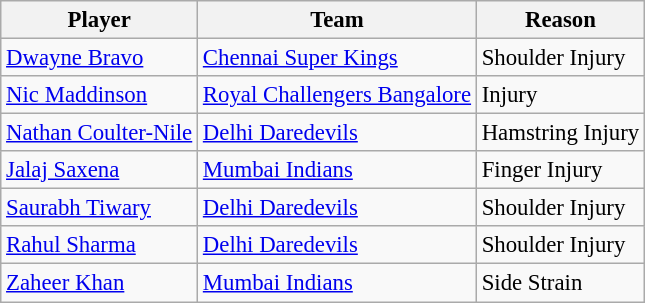<table class="wikitable sortable" style="font-size:95%">
<tr>
<th>Player</th>
<th>Team</th>
<th>Reason</th>
</tr>
<tr>
<td> <a href='#'>Dwayne Bravo</a></td>
<td><a href='#'>Chennai Super Kings</a></td>
<td>Shoulder Injury </td>
</tr>
<tr>
<td> <a href='#'>Nic Maddinson</a></td>
<td><a href='#'>Royal Challengers Bangalore</a></td>
<td>Injury </td>
</tr>
<tr>
<td> <a href='#'>Nathan Coulter-Nile</a></td>
<td><a href='#'>Delhi Daredevils</a></td>
<td>Hamstring Injury </td>
</tr>
<tr>
<td> <a href='#'>Jalaj Saxena</a></td>
<td><a href='#'>Mumbai Indians</a></td>
<td>Finger Injury </td>
</tr>
<tr>
<td> <a href='#'>Saurabh Tiwary</a></td>
<td><a href='#'>Delhi Daredevils</a></td>
<td>Shoulder Injury </td>
</tr>
<tr>
<td> <a href='#'> Rahul Sharma</a></td>
<td><a href='#'>Delhi Daredevils</a></td>
<td>Shoulder Injury</td>
</tr>
<tr>
<td> <a href='#'>Zaheer Khan</a></td>
<td><a href='#'>Mumbai Indians</a></td>
<td>Side Strain </td>
</tr>
</table>
